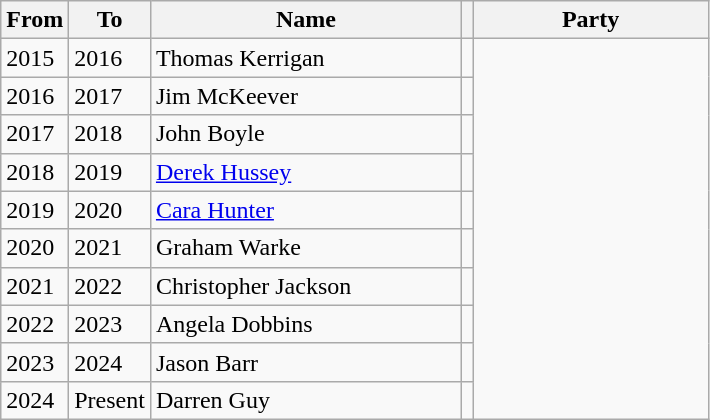<table class="wikitable sortable">
<tr>
<th>From</th>
<th>To</th>
<th scope="col" width="200">Name</th>
<th class="unsortable"></th>
<th scope="col" width="150">Party</th>
</tr>
<tr>
<td>2015</td>
<td>2016</td>
<td>Thomas Kerrigan</td>
<td></td>
</tr>
<tr>
<td>2016</td>
<td>2017</td>
<td>Jim McKeever</td>
<td></td>
</tr>
<tr>
<td>2017</td>
<td>2018</td>
<td>John Boyle</td>
<td></td>
</tr>
<tr>
<td>2018</td>
<td>2019</td>
<td><a href='#'>Derek Hussey</a></td>
<td></td>
</tr>
<tr>
<td>2019</td>
<td>2020</td>
<td><a href='#'>Cara Hunter</a></td>
<td></td>
</tr>
<tr>
<td>2020</td>
<td>2021</td>
<td>Graham Warke</td>
<td></td>
</tr>
<tr>
<td>2021</td>
<td>2022</td>
<td>Christopher Jackson</td>
<td></td>
</tr>
<tr>
<td>2022</td>
<td>2023</td>
<td>Angela Dobbins</td>
<td></td>
</tr>
<tr>
<td>2023</td>
<td>2024</td>
<td>Jason Barr</td>
<td></td>
</tr>
<tr>
<td>2024</td>
<td>Present</td>
<td>Darren Guy</td>
<td></td>
</tr>
</table>
